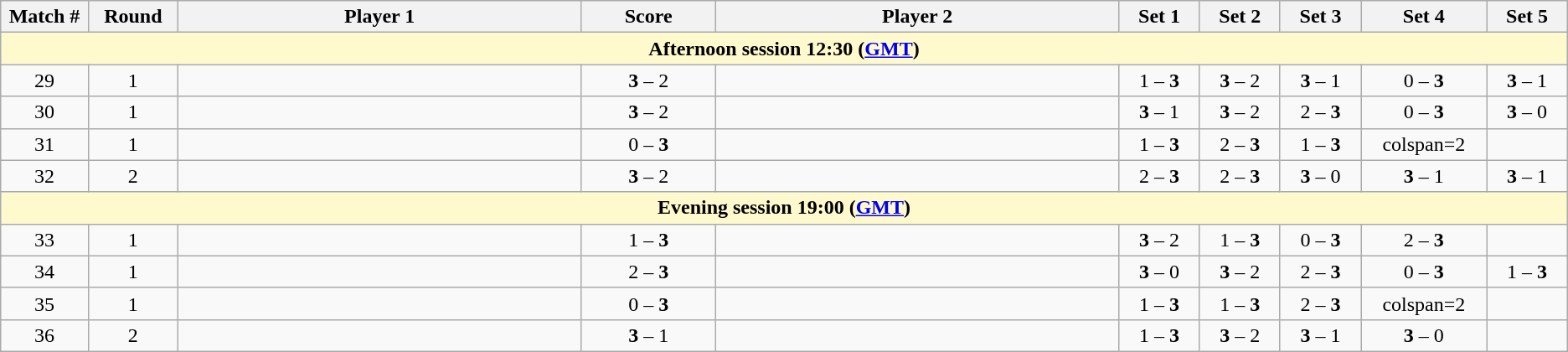<table class="wikitable">
<tr>
<th width="2%">Match #</th>
<th width="2%">Round</th>
<th width="15%">Player 1</th>
<th width="5%">Score</th>
<th width="15%">Player 2</th>
<th width="3%">Set 1</th>
<th width="3%">Set 2</th>
<th width="3%">Set 3</th>
<th width="3%">Set 4</th>
<th width="3%">Set 5</th>
</tr>
<tr>
<td colspan="10" style="text-align:center; background-color:#FFFACD"><strong>Afternoon session 12:30 (<a href='#'>GMT</a>)</strong></td>
</tr>
<tr style=text-align:center;">
<td>29</td>
<td>1</td>
<td></td>
<td><strong>3</strong> – 2</td>
<td></td>
<td>1 – <strong>3</strong></td>
<td><strong>3</strong> – 2</td>
<td><strong>3</strong> – 1</td>
<td>0 – <strong>3</strong></td>
<td><strong>3</strong> – 1</td>
</tr>
<tr style=text-align:center;">
<td>30</td>
<td>1</td>
<td></td>
<td><strong>3</strong> – 2</td>
<td></td>
<td><strong>3</strong> – 1</td>
<td><strong>3</strong> – 2</td>
<td>2 – <strong>3</strong></td>
<td>0 – <strong>3</strong></td>
<td><strong>3</strong> – 0</td>
</tr>
<tr style=text-align:center;">
<td>31</td>
<td>1</td>
<td></td>
<td>0 – <strong>3</strong></td>
<td></td>
<td>1 – <strong>3</strong></td>
<td>2 – <strong>3</strong></td>
<td>1 – <strong>3</strong></td>
<td>colspan=2</td>
</tr>
<tr style=text-align:center;">
<td>32</td>
<td>2</td>
<td></td>
<td><strong>3</strong> – 2</td>
<td></td>
<td>2 – <strong>3</strong></td>
<td>2 – <strong>3</strong></td>
<td><strong>3</strong> – 0</td>
<td><strong>3</strong> – 1</td>
<td><strong>3</strong> – 1</td>
</tr>
<tr>
<td colspan="10" style="text-align:center; background-color:#FFFACD"><strong>Evening session 19:00 (<a href='#'>GMT</a>)</strong></td>
</tr>
<tr style=text-align:center;">
<td>33</td>
<td>1</td>
<td></td>
<td>1 – <strong>3</strong></td>
<td></td>
<td><strong>3</strong> – 2</td>
<td>1 – <strong>3</strong></td>
<td>0 – <strong>3</strong></td>
<td>2 – <strong>3</strong></td>
<td></td>
</tr>
<tr style=text-align:center;">
<td>34</td>
<td>1</td>
<td></td>
<td>2 – <strong>3</strong></td>
<td></td>
<td><strong>3</strong> – 0</td>
<td><strong>3</strong> – 2</td>
<td>2 – <strong>3</strong></td>
<td>0 – <strong>3</strong></td>
<td>1 – <strong>3</strong></td>
</tr>
<tr style=text-align:center;">
<td>35</td>
<td>1</td>
<td></td>
<td>0 – <strong>3</strong></td>
<td></td>
<td>1 – <strong>3</strong></td>
<td>1 – <strong>3</strong></td>
<td>2 – <strong>3</strong></td>
<td>colspan=2</td>
</tr>
<tr style=text-align:center;">
<td>36</td>
<td>2</td>
<td></td>
<td><strong>3</strong> – 1</td>
<td></td>
<td>1 – <strong>3</strong></td>
<td><strong>3</strong> – 2</td>
<td><strong>3</strong> – 1</td>
<td><strong>3</strong> – 0</td>
<td></td>
</tr>
</table>
